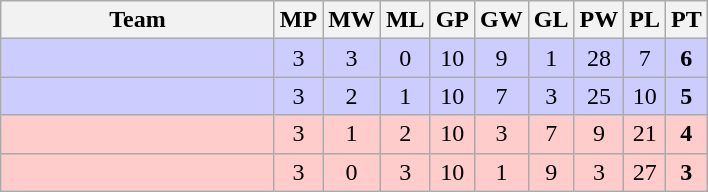<table class=wikitable style="text-align:center">
<tr>
<th width=175>Team</th>
<th width=20>MP</th>
<th width=20>MW</th>
<th width=20>ML</th>
<th width=20>GP</th>
<th width=20>GW</th>
<th width=20>GL</th>
<th width=20>PW</th>
<th width=20>PL</th>
<th width=20>PT</th>
</tr>
<tr style="background-color:#ccccff;">
<td style="text-align:left;"></td>
<td>3</td>
<td>3</td>
<td>0</td>
<td>10</td>
<td>9</td>
<td>1</td>
<td>28</td>
<td>7</td>
<td><strong>6</strong></td>
</tr>
<tr style="background-color:#ccccff;">
<td style="text-align:left;"></td>
<td>3</td>
<td>2</td>
<td>1</td>
<td>10</td>
<td>7</td>
<td>3</td>
<td>25</td>
<td>10</td>
<td><strong>5</strong></td>
</tr>
<tr style="background-color:#ffcccc;">
<td style="text-align:left;"></td>
<td>3</td>
<td>1</td>
<td>2</td>
<td>10</td>
<td>3</td>
<td>7</td>
<td>9</td>
<td>21</td>
<td><strong>4</strong></td>
</tr>
<tr style="background-color:#ffcccc;">
<td style="text-align:left;"></td>
<td>3</td>
<td>0</td>
<td>3</td>
<td>10</td>
<td>1</td>
<td>9</td>
<td>3</td>
<td>27</td>
<td><strong>3</strong></td>
</tr>
</table>
